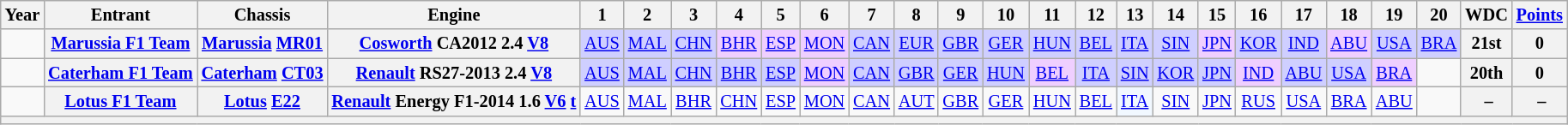<table class="wikitable" style="text-align:center; font-size:85%">
<tr>
<th>Year</th>
<th>Entrant</th>
<th>Chassis</th>
<th>Engine</th>
<th>1</th>
<th>2</th>
<th>3</th>
<th>4</th>
<th>5</th>
<th>6</th>
<th>7</th>
<th>8</th>
<th>9</th>
<th>10</th>
<th>11</th>
<th>12</th>
<th>13</th>
<th>14</th>
<th>15</th>
<th>16</th>
<th>17</th>
<th>18</th>
<th>19</th>
<th>20</th>
<th>WDC</th>
<th><a href='#'>Points</a></th>
</tr>
<tr>
<td></td>
<th nowrap><a href='#'>Marussia F1 Team</a></th>
<th nowrap><a href='#'>Marussia</a> <a href='#'>MR01</a></th>
<th nowrap><a href='#'>Cosworth</a> CA2012 2.4 <a href='#'>V8</a></th>
<td style="background:#CFCFFF;"><a href='#'>AUS</a><br><small></small></td>
<td style="background:#CFCFFF;"><a href='#'>MAL</a><br></td>
<td style="background:#CFCFFF;"><a href='#'>CHN</a><br></td>
<td style="background:#EFCFFF;"><a href='#'>BHR</a><br></td>
<td style="background:#EFCFFF;"><a href='#'>ESP</a><br></td>
<td style="background:#EFCFFF;"><a href='#'>MON</a><br></td>
<td style="background:#CFCFFF;"><a href='#'>CAN</a><br></td>
<td style="background:#CFCFFF;"><a href='#'>EUR</a><br></td>
<td style="background:#CFCFFF;"><a href='#'>GBR</a><br></td>
<td style="background:#CFCFFF;"><a href='#'>GER</a><br></td>
<td style="background:#CFCFFF;"><a href='#'>HUN</a><br></td>
<td style="background:#CFCFFF;"><a href='#'>BEL</a><br></td>
<td style="background:#CFCFFF;"><a href='#'>ITA</a><br></td>
<td style="background:#CFCFFF;"><a href='#'>SIN</a><br></td>
<td style="background:#EFCFFF;"><a href='#'>JPN</a><br></td>
<td style="background:#CFCFFF;"><a href='#'>KOR</a><br></td>
<td style="background:#CFCFFF;"><a href='#'>IND</a><br></td>
<td style="background:#EFCFFF;"><a href='#'>ABU</a><br></td>
<td style="background:#CFCFFF;"><a href='#'>USA</a><br></td>
<td style="background:#CFCFFF;"><a href='#'>BRA</a><br></td>
<th>21st</th>
<th>0</th>
</tr>
<tr>
<td></td>
<th nowrap><a href='#'>Caterham F1 Team</a></th>
<th nowrap><a href='#'>Caterham</a> <a href='#'>CT03</a></th>
<th nowrap><a href='#'>Renault</a> RS27-2013 2.4 <a href='#'>V8</a></th>
<td style="background:#CFCFFF;"><a href='#'>AUS</a><br></td>
<td style="background:#CFCFFF;"><a href='#'>MAL</a><br></td>
<td style="background:#CFCFFF;"><a href='#'>CHN</a><br></td>
<td style="background:#CFCFFF;"><a href='#'>BHR</a><br></td>
<td style="background:#CFCFFF;"><a href='#'>ESP</a><br></td>
<td style="background:#EFCFFF;"><a href='#'>MON</a><br></td>
<td style="background:#CFCFFF;"><a href='#'>CAN</a><br></td>
<td style="background:#CFCFFF;"><a href='#'>GBR</a><br></td>
<td style="background:#CFCFFF;"><a href='#'>GER</a><br></td>
<td style="background:#CFCFFF;"><a href='#'>HUN</a><br></td>
<td style="background:#EFCFFF;"><a href='#'>BEL</a><br></td>
<td style="background:#CFCFFF;"><a href='#'>ITA</a><br></td>
<td style="background:#CFCFFF;"><a href='#'>SIN</a><br></td>
<td style="background:#CFCFFF;"><a href='#'>KOR</a><br></td>
<td style="background:#CFCFFF;"><a href='#'>JPN</a><br></td>
<td style="background:#EFCFFF;"><a href='#'>IND</a><br></td>
<td style="background:#CFCFFF;"><a href='#'>ABU</a><br></td>
<td style="background:#CFCFFF;"><a href='#'>USA</a><br></td>
<td style="background:#EFCFFF;"><a href='#'>BRA</a><br></td>
<td></td>
<th>20th</th>
<th>0</th>
</tr>
<tr>
<td></td>
<th nowrap><a href='#'>Lotus F1 Team</a></th>
<th nowrap><a href='#'>Lotus</a> <a href='#'>E22</a></th>
<th nowrap><a href='#'>Renault</a> Energy F1-2014 1.6 <a href='#'>V6</a> <a href='#'>t</a></th>
<td><a href='#'>AUS</a></td>
<td><a href='#'>MAL</a></td>
<td><a href='#'>BHR</a></td>
<td><a href='#'>CHN</a></td>
<td><a href='#'>ESP</a></td>
<td><a href='#'>MON</a></td>
<td><a href='#'>CAN</a></td>
<td><a href='#'>AUT</a></td>
<td><a href='#'>GBR</a></td>
<td><a href='#'>GER</a></td>
<td><a href='#'>HUN</a></td>
<td><a href='#'>BEL</a></td>
<td style="background:#F1F8FF;"><a href='#'>ITA</a><br></td>
<td><a href='#'>SIN</a></td>
<td><a href='#'>JPN</a></td>
<td><a href='#'>RUS</a></td>
<td><a href='#'>USA</a></td>
<td><a href='#'>BRA</a></td>
<td><a href='#'>ABU</a></td>
<td></td>
<th> –</th>
<th> –</th>
</tr>
<tr>
<th colspan="26"></th>
</tr>
</table>
